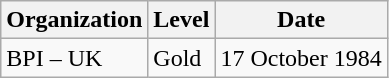<table class="wikitable">
<tr>
<th align="left">Organization</th>
<th align="left">Level</th>
<th align="left">Date</th>
</tr>
<tr>
<td align="left">BPI – UK</td>
<td align="left">Gold</td>
<td align="left">17 October 1984</td>
</tr>
</table>
